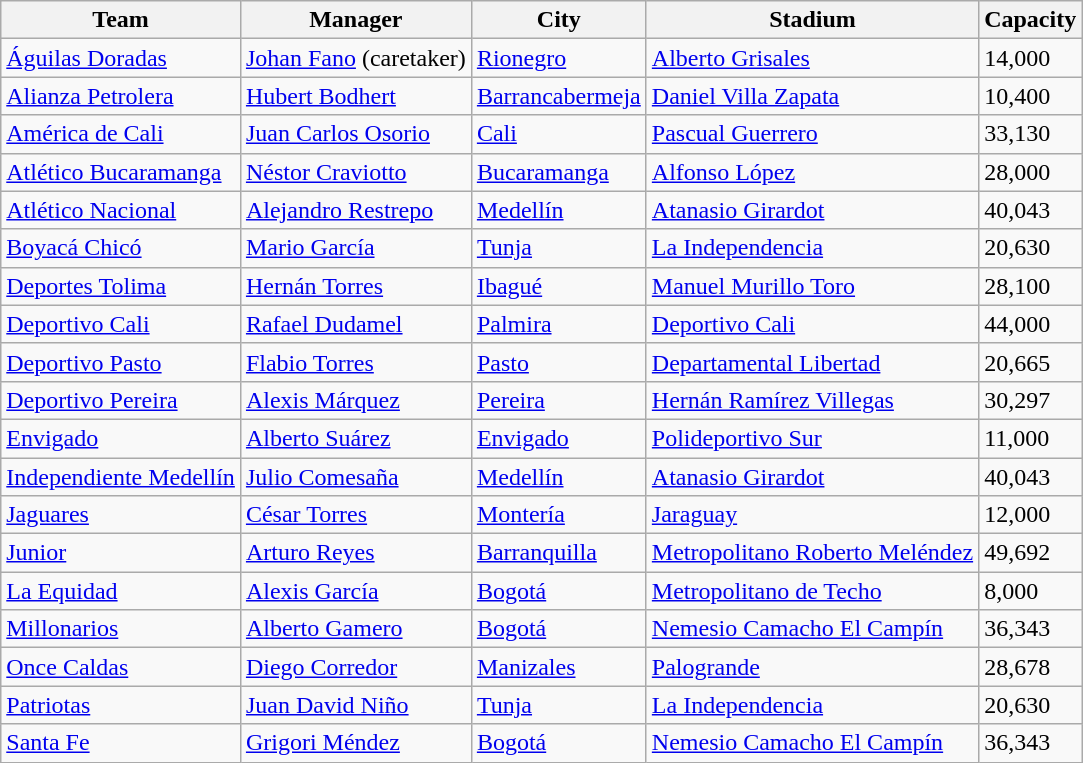<table class="wikitable sortable">
<tr>
<th>Team</th>
<th>Manager</th>
<th>City</th>
<th>Stadium</th>
<th>Capacity</th>
</tr>
<tr>
<td><a href='#'>Águilas Doradas</a></td>
<td> <a href='#'>Johan Fano</a> (caretaker)</td>
<td><a href='#'>Rionegro</a></td>
<td><a href='#'>Alberto Grisales</a></td>
<td>14,000</td>
</tr>
<tr>
<td><a href='#'>Alianza Petrolera</a></td>
<td> <a href='#'>Hubert Bodhert</a></td>
<td><a href='#'>Barrancabermeja</a></td>
<td><a href='#'>Daniel Villa Zapata</a></td>
<td>10,400</td>
</tr>
<tr>
<td><a href='#'>América de Cali</a></td>
<td> <a href='#'>Juan Carlos Osorio</a></td>
<td><a href='#'>Cali</a></td>
<td><a href='#'>Pascual Guerrero</a></td>
<td>33,130</td>
</tr>
<tr>
<td><a href='#'>Atlético Bucaramanga</a></td>
<td> <a href='#'>Néstor Craviotto</a></td>
<td><a href='#'>Bucaramanga</a></td>
<td><a href='#'>Alfonso López</a></td>
<td>28,000</td>
</tr>
<tr>
<td><a href='#'>Atlético Nacional</a></td>
<td> <a href='#'>Alejandro Restrepo</a></td>
<td><a href='#'>Medellín</a></td>
<td><a href='#'>Atanasio Girardot</a></td>
<td>40,043</td>
</tr>
<tr>
<td><a href='#'>Boyacá Chicó</a></td>
<td> <a href='#'>Mario García</a></td>
<td><a href='#'>Tunja</a></td>
<td><a href='#'>La Independencia</a></td>
<td>20,630</td>
</tr>
<tr>
<td><a href='#'>Deportes Tolima</a></td>
<td> <a href='#'>Hernán Torres</a></td>
<td><a href='#'>Ibagué</a></td>
<td><a href='#'>Manuel Murillo Toro</a></td>
<td>28,100</td>
</tr>
<tr>
<td><a href='#'>Deportivo Cali</a></td>
<td> <a href='#'>Rafael Dudamel</a></td>
<td><a href='#'>Palmira</a></td>
<td><a href='#'>Deportivo Cali</a></td>
<td>44,000</td>
</tr>
<tr>
<td><a href='#'>Deportivo Pasto</a></td>
<td> <a href='#'>Flabio Torres</a></td>
<td><a href='#'>Pasto</a></td>
<td><a href='#'>Departamental Libertad</a></td>
<td>20,665</td>
</tr>
<tr>
<td><a href='#'>Deportivo Pereira</a></td>
<td> <a href='#'>Alexis Márquez</a></td>
<td><a href='#'>Pereira</a></td>
<td><a href='#'>Hernán Ramírez Villegas</a></td>
<td>30,297</td>
</tr>
<tr>
<td><a href='#'>Envigado</a></td>
<td> <a href='#'>Alberto Suárez</a></td>
<td><a href='#'>Envigado</a></td>
<td><a href='#'>Polideportivo Sur</a></td>
<td>11,000</td>
</tr>
<tr>
<td><a href='#'>Independiente Medellín</a></td>
<td> <a href='#'>Julio Comesaña</a></td>
<td><a href='#'>Medellín</a></td>
<td><a href='#'>Atanasio Girardot</a></td>
<td>40,043</td>
</tr>
<tr>
<td><a href='#'>Jaguares</a></td>
<td> <a href='#'>César Torres</a></td>
<td><a href='#'>Montería</a></td>
<td><a href='#'>Jaraguay</a></td>
<td>12,000</td>
</tr>
<tr>
<td><a href='#'>Junior</a></td>
<td> <a href='#'>Arturo Reyes</a></td>
<td><a href='#'>Barranquilla</a></td>
<td><a href='#'>Metropolitano Roberto Meléndez</a></td>
<td>49,692</td>
</tr>
<tr>
<td><a href='#'>La Equidad</a></td>
<td> <a href='#'>Alexis García</a></td>
<td><a href='#'>Bogotá</a></td>
<td><a href='#'>Metropolitano de Techo</a></td>
<td>8,000</td>
</tr>
<tr>
<td><a href='#'>Millonarios</a></td>
<td> <a href='#'>Alberto Gamero</a></td>
<td><a href='#'>Bogotá</a></td>
<td><a href='#'>Nemesio Camacho El Campín</a></td>
<td>36,343</td>
</tr>
<tr>
<td><a href='#'>Once Caldas</a></td>
<td> <a href='#'>Diego Corredor</a></td>
<td><a href='#'>Manizales</a></td>
<td><a href='#'>Palogrande</a></td>
<td>28,678</td>
</tr>
<tr>
<td><a href='#'>Patriotas</a></td>
<td> <a href='#'>Juan David Niño</a></td>
<td><a href='#'>Tunja</a></td>
<td><a href='#'>La Independencia</a></td>
<td>20,630</td>
</tr>
<tr>
<td><a href='#'>Santa Fe</a></td>
<td> <a href='#'>Grigori Méndez</a></td>
<td><a href='#'>Bogotá</a></td>
<td><a href='#'>Nemesio Camacho El Campín</a></td>
<td>36,343</td>
</tr>
</table>
